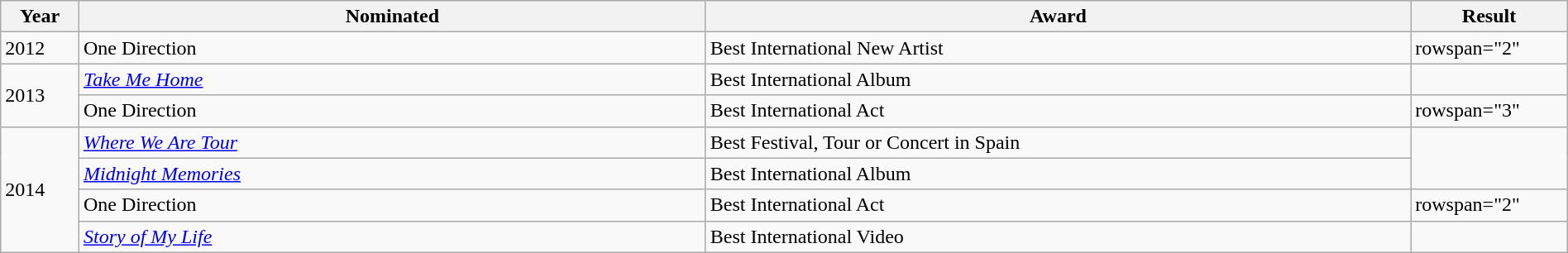<table class="wikitable" style="width:100%;">
<tr>
<th width=5%>Year</th>
<th style="width:40%;">Nominated</th>
<th style="width:45%;">Award</th>
<th style="width:10%;">Result</th>
</tr>
<tr>
<td>2012</td>
<td>One Direction</td>
<td>Best International New Artist</td>
<td>rowspan="2"  </td>
</tr>
<tr>
<td rowspan="2">2013</td>
<td><em><a href='#'>Take Me Home</a></em></td>
<td>Best International Album</td>
</tr>
<tr>
<td>One Direction</td>
<td>Best International Act</td>
<td>rowspan="3" </td>
</tr>
<tr>
<td rowspan="4">2014</td>
<td><em><a href='#'>Where We Are Tour</a></em></td>
<td>Best Festival, Tour or Concert in Spain</td>
</tr>
<tr>
<td><em><a href='#'>Midnight Memories</a></em></td>
<td>Best International Album</td>
</tr>
<tr>
<td>One Direction</td>
<td>Best International Act</td>
<td>rowspan="2" </td>
</tr>
<tr>
<td><em><a href='#'>Story of My Life</a></em></td>
<td>Best International Video</td>
</tr>
</table>
